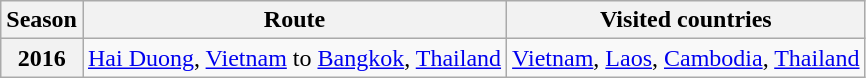<table class="wikitable">
<tr>
<th>Season</th>
<th>Route</th>
<th>Visited countries</th>
</tr>
<tr>
<th>2016</th>
<td><a href='#'>Hai Duong</a>, <a href='#'>Vietnam</a> to <a href='#'>Bangkok</a>, <a href='#'>Thailand</a></td>
<td><a href='#'>Vietnam</a>, <a href='#'>Laos</a>, <a href='#'>Cambodia</a>, <a href='#'>Thailand</a></td>
</tr>
</table>
